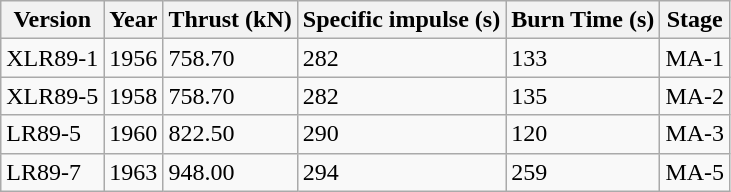<table class="wikitable sortable">
<tr>
<th>Version</th>
<th>Year</th>
<th>Thrust (kN)</th>
<th>Specific impulse (s)</th>
<th>Burn Time (s)</th>
<th>Stage</th>
</tr>
<tr>
<td>XLR89-1</td>
<td>1956</td>
<td>758.70</td>
<td>282</td>
<td>133</td>
<td>MA-1</td>
</tr>
<tr>
<td>XLR89-5</td>
<td>1958</td>
<td>758.70</td>
<td>282</td>
<td>135</td>
<td>MA-2</td>
</tr>
<tr>
<td>LR89-5</td>
<td>1960</td>
<td>822.50</td>
<td>290</td>
<td>120</td>
<td>MA-3</td>
</tr>
<tr>
<td>LR89-7</td>
<td>1963</td>
<td>948.00</td>
<td>294</td>
<td>259</td>
<td>MA-5</td>
</tr>
</table>
